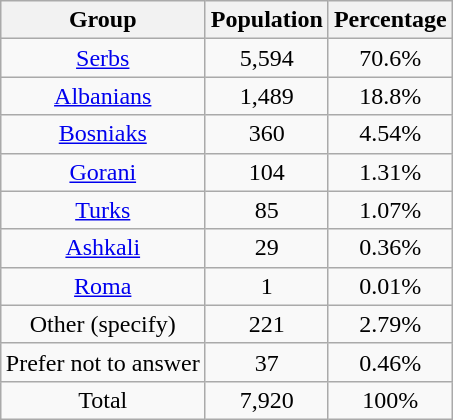<table class="wikitable" style="border-spacing: 1px; text-align:center; float:right;">
<tr>
<th>Group</th>
<th>Population</th>
<th>Percentage</th>
</tr>
<tr>
<td><a href='#'>Serbs</a></td>
<td>5,594</td>
<td>70.6%</td>
</tr>
<tr>
<td><a href='#'>Albanians</a></td>
<td>1,489</td>
<td>18.8%</td>
</tr>
<tr>
<td><a href='#'>Bosniaks</a></td>
<td>360</td>
<td>4.54%</td>
</tr>
<tr>
<td><a href='#'>Gorani</a></td>
<td>104</td>
<td>1.31%</td>
</tr>
<tr>
<td><a href='#'>Turks</a></td>
<td>85</td>
<td>1.07%</td>
</tr>
<tr>
<td><a href='#'>Ashkali</a></td>
<td>29</td>
<td>0.36%</td>
</tr>
<tr>
<td><a href='#'>Roma</a></td>
<td>1</td>
<td>0.01%</td>
</tr>
<tr>
<td>Other (specify)</td>
<td>221</td>
<td>2.79%</td>
</tr>
<tr>
<td>Prefer not to answer</td>
<td>37</td>
<td>0.46%</td>
</tr>
<tr>
<td>Total</td>
<td>7,920</td>
<td>100%</td>
</tr>
</table>
